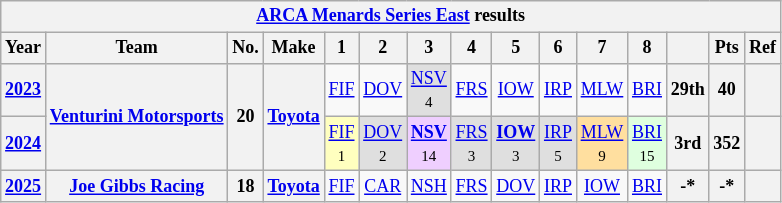<table class="wikitable" style="text-align:center; font-size:75%">
<tr>
<th colspan=15><a href='#'>ARCA Menards Series East</a> results</th>
</tr>
<tr>
<th>Year</th>
<th>Team</th>
<th>No.</th>
<th>Make</th>
<th>1</th>
<th>2</th>
<th>3</th>
<th>4</th>
<th>5</th>
<th>6</th>
<th>7</th>
<th>8</th>
<th></th>
<th>Pts</th>
<th>Ref</th>
</tr>
<tr>
<th><a href='#'>2023</a></th>
<th rowspan=2><a href='#'>Venturini Motorsports</a></th>
<th rowspan=2>20</th>
<th rowspan=2><a href='#'>Toyota</a></th>
<td><a href='#'>FIF</a></td>
<td><a href='#'>DOV</a></td>
<td style="background:#DFDFDF;"><a href='#'>NSV</a><br><small>4</small></td>
<td><a href='#'>FRS</a></td>
<td><a href='#'>IOW</a></td>
<td><a href='#'>IRP</a></td>
<td><a href='#'>MLW</a></td>
<td><a href='#'>BRI</a></td>
<th>29th</th>
<th>40</th>
<th></th>
</tr>
<tr>
<th><a href='#'>2024</a></th>
<td style="background:#FFFFBF;"><a href='#'>FIF</a><br><small>1</small></td>
<td style="background:#DFDFDF;"><a href='#'>DOV</a><br><small>2</small></td>
<td style="background:#EFCFFF;"><strong><a href='#'>NSV</a></strong><br><small>14</small></td>
<td style="background:#DFDFDF;"><a href='#'>FRS</a><br><small>3</small></td>
<td style="background:#DFDFDF;"><strong><a href='#'>IOW</a></strong><br><small>3</small></td>
<td style="background:#DFDFDF;"><a href='#'>IRP</a><br><small>5</small></td>
<td style="background:#FFDF9F;"><a href='#'>MLW</a><br><small>9</small></td>
<td style="background:#DFFFDF;"><a href='#'>BRI</a><br><small>15</small></td>
<th>3rd</th>
<th>352</th>
<th></th>
</tr>
<tr>
<th><a href='#'>2025</a></th>
<th><a href='#'>Joe Gibbs Racing</a></th>
<th>18</th>
<th><a href='#'>Toyota</a></th>
<td><a href='#'>FIF</a></td>
<td><a href='#'>CAR</a></td>
<td><a href='#'>NSH</a></td>
<td><a href='#'>FRS</a></td>
<td><a href='#'>DOV</a></td>
<td><a href='#'>IRP</a></td>
<td><a href='#'>IOW</a></td>
<td><a href='#'>BRI</a></td>
<th>-*</th>
<th>-*</th>
<th></th>
</tr>
</table>
